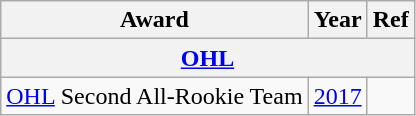<table class="wikitable">
<tr>
<th>Award</th>
<th>Year</th>
<th>Ref</th>
</tr>
<tr>
<th colspan="3"><a href='#'>OHL</a></th>
</tr>
<tr>
<td><a href='#'>OHL</a> Second All-Rookie Team</td>
<td><a href='#'>2017</a></td>
<td></td>
</tr>
</table>
